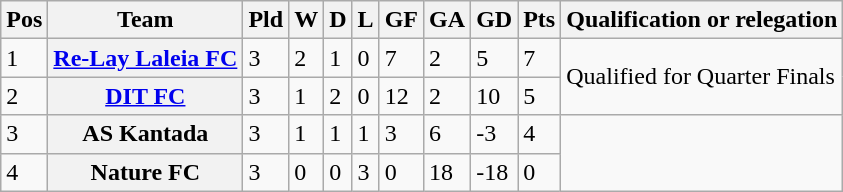<table class="wikitable">
<tr>
<th><abbr>Pos</abbr></th>
<th>Team</th>
<th><abbr>Pld</abbr></th>
<th><abbr>W</abbr></th>
<th><abbr>D</abbr></th>
<th><abbr>L</abbr></th>
<th><abbr>GF</abbr></th>
<th><abbr>GA</abbr></th>
<th><abbr>GD</abbr></th>
<th><abbr>Pts</abbr></th>
<th>Qualification or relegation</th>
</tr>
<tr>
<td>1</td>
<th><a href='#'>Re-Lay Laleia FC</a></th>
<td>3</td>
<td>2</td>
<td>1</td>
<td>0</td>
<td>7</td>
<td>2</td>
<td>5</td>
<td>7</td>
<td rowspan="2">Qualified for Quarter Finals</td>
</tr>
<tr>
<td>2</td>
<th><a href='#'>DIT FC</a></th>
<td>3</td>
<td>1</td>
<td>2</td>
<td>0</td>
<td>12</td>
<td>2</td>
<td>10</td>
<td>5</td>
</tr>
<tr>
<td>3</td>
<th>AS Kantada</th>
<td>3</td>
<td>1</td>
<td>1</td>
<td>1</td>
<td>3</td>
<td>6</td>
<td>-3</td>
<td>4</td>
<td rowspan="2"></td>
</tr>
<tr>
<td>4</td>
<th>Nature FC</th>
<td>3</td>
<td>0</td>
<td>0</td>
<td>3</td>
<td>0</td>
<td>18</td>
<td>-18</td>
<td>0</td>
</tr>
</table>
